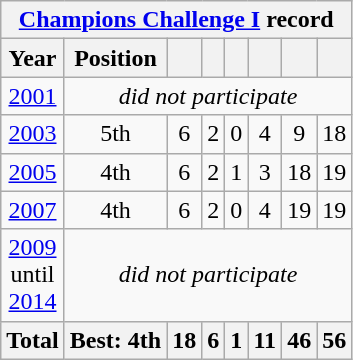<table class="wikitable" style="text-align: center;">
<tr>
<th colspan=8><a href='#'>Champions Challenge I</a> record</th>
</tr>
<tr>
<th>Year</th>
<th>Position</th>
<th></th>
<th></th>
<th></th>
<th></th>
<th></th>
<th></th>
</tr>
<tr>
<td> <a href='#'>2001</a></td>
<td colspan=7><em>did not participate</em></td>
</tr>
<tr>
<td> <a href='#'>2003</a></td>
<td>5th</td>
<td>6</td>
<td>2</td>
<td>0</td>
<td>4</td>
<td>9</td>
<td>18</td>
</tr>
<tr>
<td> <a href='#'>2005</a></td>
<td>4th</td>
<td>6</td>
<td>2</td>
<td>1</td>
<td>3</td>
<td>18</td>
<td>19</td>
</tr>
<tr>
<td> <a href='#'>2007</a></td>
<td>4th</td>
<td>6</td>
<td>2</td>
<td>0</td>
<td>4</td>
<td>19</td>
<td>19</td>
</tr>
<tr>
<td> <a href='#'>2009</a><br>until<br> <a href='#'>2014</a></td>
<td colspan=7><em>did not participate</em></td>
</tr>
<tr>
<th>Total</th>
<th>Best: 4th</th>
<th>18</th>
<th>6</th>
<th>1</th>
<th>11</th>
<th>46</th>
<th>56</th>
</tr>
</table>
